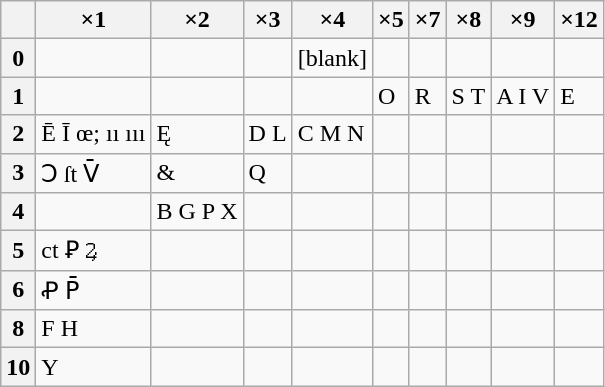<table class="wikitable floatright">
<tr>
<th></th>
<th>×1</th>
<th>×2</th>
<th>×3</th>
<th>×4</th>
<th>×5</th>
<th>×7</th>
<th>×8</th>
<th>×9</th>
<th>×12</th>
</tr>
<tr>
<th>0</th>
<td></td>
<td></td>
<td></td>
<td>[blank]</td>
<td></td>
<td></td>
<td></td>
<td></td>
<td></td>
</tr>
<tr>
<th>1</th>
<td></td>
<td></td>
<td></td>
<td></td>
<td>O</td>
<td>R</td>
<td>S T</td>
<td>A I V</td>
<td>E</td>
</tr>
<tr>
<th>2</th>
<td>Ē Ī œ; ıı ııı</td>
<td>Ę</td>
<td>D L</td>
<td>C M N</td>
<td></td>
<td></td>
<td></td>
<td></td>
<td></td>
</tr>
<tr>
<th>3</th>
<td>Ↄ ſt V̄</td>
<td>&</td>
<td>Q</td>
<td></td>
<td></td>
<td></td>
<td></td>
<td></td>
<td></td>
</tr>
<tr>
<th>4</th>
<td></td>
<td>B G P X</td>
<td></td>
<td></td>
<td></td>
<td></td>
<td></td>
<td></td>
<td></td>
</tr>
<tr>
<th>5</th>
<td>ct Ꝑ Ꝝ</td>
<td></td>
<td></td>
<td></td>
<td></td>
<td></td>
<td></td>
<td></td>
<td></td>
</tr>
<tr>
<th>6</th>
<td>Ꝓ P̄</td>
<td></td>
<td></td>
<td></td>
<td></td>
<td></td>
<td></td>
<td></td>
<td></td>
</tr>
<tr>
<th>8</th>
<td>F H</td>
<td></td>
<td></td>
<td></td>
<td></td>
<td></td>
<td></td>
<td></td>
<td></td>
</tr>
<tr>
<th>10</th>
<td>Y</td>
<td></td>
<td></td>
<td></td>
<td></td>
<td></td>
<td></td>
<td></td>
<td></td>
</tr>
</table>
